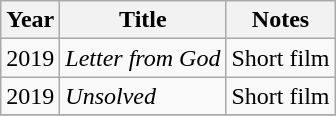<table class="wikitable sortable">
<tr>
<th>Year</th>
<th>Title</th>
<th class="unsortable">Notes</th>
</tr>
<tr>
<td>2019</td>
<td><em>Letter from God</em></td>
<td>Short film</td>
</tr>
<tr>
<td>2019</td>
<td><em>Unsolved</em></td>
<td>Short film</td>
</tr>
<tr>
</tr>
</table>
